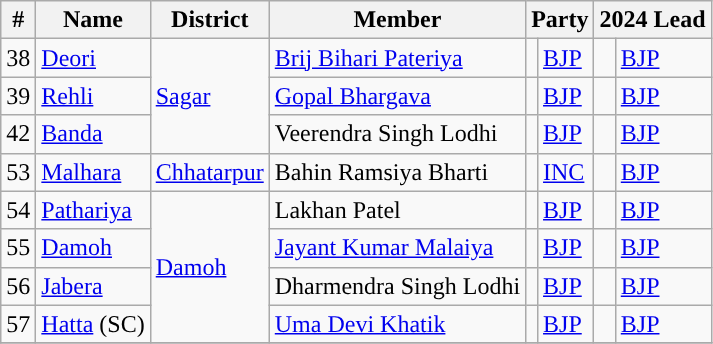<table class="wikitable">
<tr>
<th>#</th>
<th>Name</th>
<th>District</th>
<th>Member</th>
<th colspan="2">Party</th>
<th colspan="2">2024 Lead</th>
</tr>
<tr>
<td>38</td>
<td><a href='#'>Deori</a></td>
<td rowspan="3"><a href='#'>Sagar</a></td>
<td><a href='#'>Brij Bihari Pateriya</a></td>
<td style="background-color: "></td>
<td><a href='#'>BJP</a></td>
<td style="background-color: "></td>
<td><a href='#'>BJP</a></td>
</tr>
<tr>
<td>39</td>
<td><a href='#'>Rehli</a></td>
<td><a href='#'>Gopal Bhargava</a></td>
<td style="background-color: "></td>
<td><a href='#'>BJP</a></td>
<td style="background-color: "></td>
<td><a href='#'>BJP</a></td>
</tr>
<tr>
<td>42</td>
<td><a href='#'>Banda</a></td>
<td>Veerendra Singh Lodhi</td>
<td style="background-color: "></td>
<td><a href='#'>BJP</a></td>
<td style="background-color: "></td>
<td><a href='#'>BJP</a></td>
</tr>
<tr>
<td>53</td>
<td><a href='#'>Malhara</a></td>
<td><a href='#'>Chhatarpur</a></td>
<td>Bahin Ramsiya Bharti</td>
<td style="background-color: "></td>
<td><a href='#'>INC</a></td>
<td style="background-color: "></td>
<td><a href='#'>BJP</a></td>
</tr>
<tr>
<td>54</td>
<td><a href='#'>Pathariya</a></td>
<td rowspan="4"><a href='#'>Damoh</a></td>
<td>Lakhan Patel</td>
<td style="background-color: "></td>
<td><a href='#'>BJP</a></td>
<td style="background-color: "></td>
<td><a href='#'>BJP</a></td>
</tr>
<tr>
<td>55</td>
<td><a href='#'>Damoh</a></td>
<td><a href='#'>Jayant Kumar Malaiya</a></td>
<td style="background-color: "></td>
<td><a href='#'>BJP</a></td>
<td style="background-color: "></td>
<td><a href='#'>BJP</a></td>
</tr>
<tr>
<td>56</td>
<td><a href='#'>Jabera</a></td>
<td>Dharmendra Singh Lodhi</td>
<td style="background-color: "></td>
<td><a href='#'>BJP</a></td>
<td style="background-color: "></td>
<td><a href='#'>BJP</a></td>
</tr>
<tr>
<td>57</td>
<td><a href='#'>Hatta</a> (SC)</td>
<td><a href='#'>Uma Devi Khatik</a></td>
<td style="background-color: "></td>
<td><a href='#'>BJP</a></td>
<td style="background-color: "></td>
<td><a href='#'>BJP</a></td>
</tr>
<tr>
</tr>
</table>
